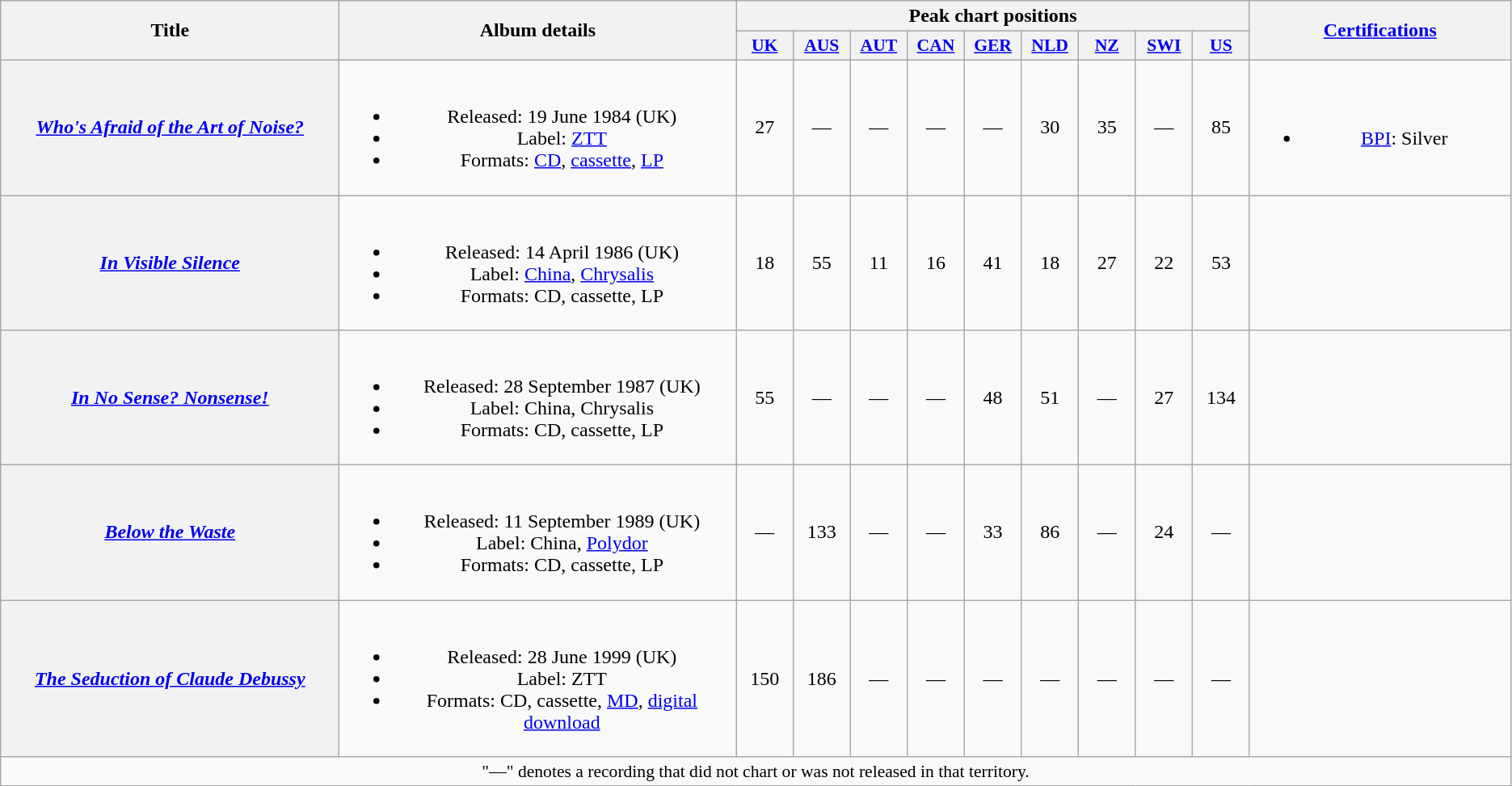<table class="wikitable plainrowheaders" style="text-align:center;">
<tr>
<th scope="col" rowspan="2" style="width:17em;">Title</th>
<th scope="col" rowspan="2" style="width:20em;">Album details</th>
<th scope="col" colspan="9">Peak chart positions</th>
<th scope="col" rowspan="2" style="width:13em;"><a href='#'>Certifications</a></th>
</tr>
<tr>
<th scope="col" style="width:2.8em;font-size:90%;"><a href='#'>UK</a><br></th>
<th scope="col" style="width:2.8em;font-size:90%;"><a href='#'>AUS</a><br></th>
<th scope="col" style="width:2.8em;font-size:90%;"><a href='#'>AUT</a><br></th>
<th scope="col" style="width:2.8em;font-size:90%;"><a href='#'>CAN</a><br></th>
<th scope="col" style="width:2.8em;font-size:90%;"><a href='#'>GER</a><br></th>
<th scope="col" style="width:2.8em;font-size:90%;"><a href='#'>NLD</a><br></th>
<th scope="col" style="width:2.8em;font-size:90%;"><a href='#'>NZ</a><br></th>
<th scope="col" style="width:2.8em;font-size:90%;"><a href='#'>SWI</a><br></th>
<th scope="col" style="width:2.8em;font-size:90%;"><a href='#'>US</a><br></th>
</tr>
<tr>
<th scope="row"><em><a href='#'>Who's Afraid of the Art of Noise?</a></em></th>
<td><br><ul><li>Released: 19 June 1984 <span>(UK)</span></li><li>Label: <a href='#'>ZTT</a></li><li>Formats: <a href='#'>CD</a>, <a href='#'>cassette</a>, <a href='#'>LP</a></li></ul></td>
<td>27</td>
<td>—</td>
<td>—</td>
<td>—</td>
<td>—</td>
<td>30</td>
<td>35</td>
<td>—</td>
<td>85</td>
<td><br><ul><li><a href='#'>BPI</a>: Silver</li></ul></td>
</tr>
<tr>
<th scope="row"><em><a href='#'>In Visible Silence</a></em></th>
<td><br><ul><li>Released: 14 April 1986 <span>(UK)</span></li><li>Label: <a href='#'>China</a>, <a href='#'>Chrysalis</a></li><li>Formats: CD, cassette, LP</li></ul></td>
<td>18</td>
<td>55</td>
<td>11</td>
<td>16</td>
<td>41</td>
<td>18</td>
<td>27</td>
<td>22</td>
<td>53</td>
<td></td>
</tr>
<tr>
<th scope="row"><em><a href='#'>In No Sense? Nonsense!</a></em></th>
<td><br><ul><li>Released: 28 September 1987 <span>(UK)</span></li><li>Label: China, Chrysalis</li><li>Formats: CD, cassette, LP</li></ul></td>
<td>55</td>
<td>—</td>
<td>—</td>
<td>—</td>
<td>48</td>
<td>51</td>
<td>—</td>
<td>27</td>
<td>134</td>
<td></td>
</tr>
<tr>
<th scope="row"><em><a href='#'>Below the Waste</a></em></th>
<td><br><ul><li>Released: 11 September 1989 <span>(UK)</span></li><li>Label: China, <a href='#'>Polydor</a></li><li>Formats: CD, cassette, LP</li></ul></td>
<td>—</td>
<td>133</td>
<td>—</td>
<td>—</td>
<td>33</td>
<td>86</td>
<td>—</td>
<td>24</td>
<td>—</td>
<td></td>
</tr>
<tr>
<th scope="row"><em><a href='#'>The Seduction of Claude Debussy</a></em></th>
<td><br><ul><li>Released: 28 June 1999 <span>(UK)</span></li><li>Label: ZTT</li><li>Formats: CD, cassette, <a href='#'>MD</a>, <a href='#'>digital download</a></li></ul></td>
<td>150</td>
<td>186</td>
<td>—</td>
<td>—</td>
<td>—</td>
<td>—</td>
<td>—</td>
<td>—</td>
<td>—</td>
<td></td>
</tr>
<tr>
<td colspan="12" style="font-size:90%">"—" denotes a recording that did not chart or was not released in that territory.</td>
</tr>
</table>
